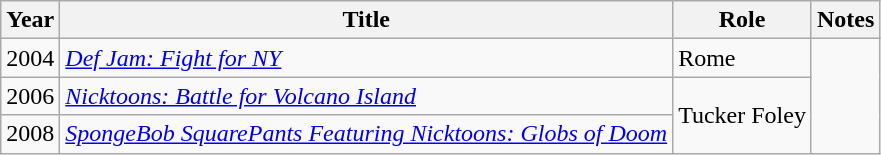<table class="wikitable sortable">
<tr>
<th>Year</th>
<th>Title</th>
<th>Role</th>
<th>Notes</th>
</tr>
<tr>
<td>2004</td>
<td><em><a href='#'>Def Jam: Fight for NY</a></em></td>
<td>Rome</td>
<td rowspan="3"></td>
</tr>
<tr>
<td>2006</td>
<td><em><a href='#'>Nicktoons: Battle for Volcano Island</a></em></td>
<td rowspan="2">Tucker Foley</td>
</tr>
<tr>
<td>2008</td>
<td><em><a href='#'>SpongeBob SquarePants Featuring Nicktoons: Globs of Doom</a></em></td>
</tr>
</table>
